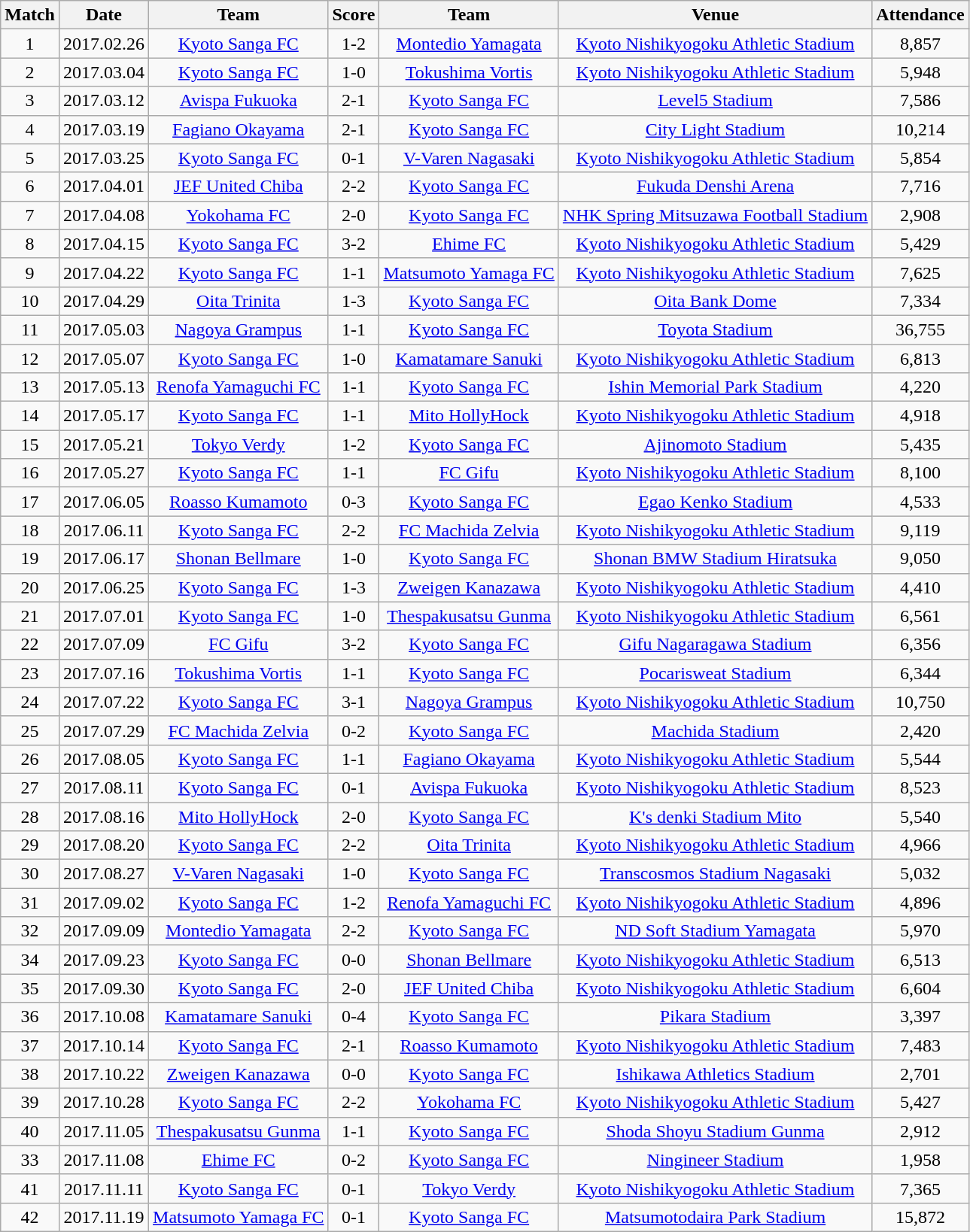<table class="wikitable" style="text-align:center;">
<tr>
<th>Match</th>
<th>Date</th>
<th>Team</th>
<th>Score</th>
<th>Team</th>
<th>Venue</th>
<th>Attendance</th>
</tr>
<tr>
<td>1</td>
<td>2017.02.26</td>
<td><a href='#'>Kyoto Sanga FC</a></td>
<td>1-2</td>
<td><a href='#'>Montedio Yamagata</a></td>
<td><a href='#'>Kyoto Nishikyogoku Athletic Stadium</a></td>
<td>8,857</td>
</tr>
<tr>
<td>2</td>
<td>2017.03.04</td>
<td><a href='#'>Kyoto Sanga FC</a></td>
<td>1-0</td>
<td><a href='#'>Tokushima Vortis</a></td>
<td><a href='#'>Kyoto Nishikyogoku Athletic Stadium</a></td>
<td>5,948</td>
</tr>
<tr>
<td>3</td>
<td>2017.03.12</td>
<td><a href='#'>Avispa Fukuoka</a></td>
<td>2-1</td>
<td><a href='#'>Kyoto Sanga FC</a></td>
<td><a href='#'>Level5 Stadium</a></td>
<td>7,586</td>
</tr>
<tr>
<td>4</td>
<td>2017.03.19</td>
<td><a href='#'>Fagiano Okayama</a></td>
<td>2-1</td>
<td><a href='#'>Kyoto Sanga FC</a></td>
<td><a href='#'>City Light Stadium</a></td>
<td>10,214</td>
</tr>
<tr>
<td>5</td>
<td>2017.03.25</td>
<td><a href='#'>Kyoto Sanga FC</a></td>
<td>0-1</td>
<td><a href='#'>V-Varen Nagasaki</a></td>
<td><a href='#'>Kyoto Nishikyogoku Athletic Stadium</a></td>
<td>5,854</td>
</tr>
<tr>
<td>6</td>
<td>2017.04.01</td>
<td><a href='#'>JEF United Chiba</a></td>
<td>2-2</td>
<td><a href='#'>Kyoto Sanga FC</a></td>
<td><a href='#'>Fukuda Denshi Arena</a></td>
<td>7,716</td>
</tr>
<tr>
<td>7</td>
<td>2017.04.08</td>
<td><a href='#'>Yokohama FC</a></td>
<td>2-0</td>
<td><a href='#'>Kyoto Sanga FC</a></td>
<td><a href='#'>NHK Spring Mitsuzawa Football Stadium</a></td>
<td>2,908</td>
</tr>
<tr>
<td>8</td>
<td>2017.04.15</td>
<td><a href='#'>Kyoto Sanga FC</a></td>
<td>3-2</td>
<td><a href='#'>Ehime FC</a></td>
<td><a href='#'>Kyoto Nishikyogoku Athletic Stadium</a></td>
<td>5,429</td>
</tr>
<tr>
<td>9</td>
<td>2017.04.22</td>
<td><a href='#'>Kyoto Sanga FC</a></td>
<td>1-1</td>
<td><a href='#'>Matsumoto Yamaga FC</a></td>
<td><a href='#'>Kyoto Nishikyogoku Athletic Stadium</a></td>
<td>7,625</td>
</tr>
<tr>
<td>10</td>
<td>2017.04.29</td>
<td><a href='#'>Oita Trinita</a></td>
<td>1-3</td>
<td><a href='#'>Kyoto Sanga FC</a></td>
<td><a href='#'>Oita Bank Dome</a></td>
<td>7,334</td>
</tr>
<tr>
<td>11</td>
<td>2017.05.03</td>
<td><a href='#'>Nagoya Grampus</a></td>
<td>1-1</td>
<td><a href='#'>Kyoto Sanga FC</a></td>
<td><a href='#'>Toyota Stadium</a></td>
<td>36,755</td>
</tr>
<tr>
<td>12</td>
<td>2017.05.07</td>
<td><a href='#'>Kyoto Sanga FC</a></td>
<td>1-0</td>
<td><a href='#'>Kamatamare Sanuki</a></td>
<td><a href='#'>Kyoto Nishikyogoku Athletic Stadium</a></td>
<td>6,813</td>
</tr>
<tr>
<td>13</td>
<td>2017.05.13</td>
<td><a href='#'>Renofa Yamaguchi FC</a></td>
<td>1-1</td>
<td><a href='#'>Kyoto Sanga FC</a></td>
<td><a href='#'>Ishin Memorial Park Stadium</a></td>
<td>4,220</td>
</tr>
<tr>
<td>14</td>
<td>2017.05.17</td>
<td><a href='#'>Kyoto Sanga FC</a></td>
<td>1-1</td>
<td><a href='#'>Mito HollyHock</a></td>
<td><a href='#'>Kyoto Nishikyogoku Athletic Stadium</a></td>
<td>4,918</td>
</tr>
<tr>
<td>15</td>
<td>2017.05.21</td>
<td><a href='#'>Tokyo Verdy</a></td>
<td>1-2</td>
<td><a href='#'>Kyoto Sanga FC</a></td>
<td><a href='#'>Ajinomoto Stadium</a></td>
<td>5,435</td>
</tr>
<tr>
<td>16</td>
<td>2017.05.27</td>
<td><a href='#'>Kyoto Sanga FC</a></td>
<td>1-1</td>
<td><a href='#'>FC Gifu</a></td>
<td><a href='#'>Kyoto Nishikyogoku Athletic Stadium</a></td>
<td>8,100</td>
</tr>
<tr>
<td>17</td>
<td>2017.06.05</td>
<td><a href='#'>Roasso Kumamoto</a></td>
<td>0-3</td>
<td><a href='#'>Kyoto Sanga FC</a></td>
<td><a href='#'>Egao Kenko Stadium</a></td>
<td>4,533</td>
</tr>
<tr>
<td>18</td>
<td>2017.06.11</td>
<td><a href='#'>Kyoto Sanga FC</a></td>
<td>2-2</td>
<td><a href='#'>FC Machida Zelvia</a></td>
<td><a href='#'>Kyoto Nishikyogoku Athletic Stadium</a></td>
<td>9,119</td>
</tr>
<tr>
<td>19</td>
<td>2017.06.17</td>
<td><a href='#'>Shonan Bellmare</a></td>
<td>1-0</td>
<td><a href='#'>Kyoto Sanga FC</a></td>
<td><a href='#'>Shonan BMW Stadium Hiratsuka</a></td>
<td>9,050</td>
</tr>
<tr>
<td>20</td>
<td>2017.06.25</td>
<td><a href='#'>Kyoto Sanga FC</a></td>
<td>1-3</td>
<td><a href='#'>Zweigen Kanazawa</a></td>
<td><a href='#'>Kyoto Nishikyogoku Athletic Stadium</a></td>
<td>4,410</td>
</tr>
<tr>
<td>21</td>
<td>2017.07.01</td>
<td><a href='#'>Kyoto Sanga FC</a></td>
<td>1-0</td>
<td><a href='#'>Thespakusatsu Gunma</a></td>
<td><a href='#'>Kyoto Nishikyogoku Athletic Stadium</a></td>
<td>6,561</td>
</tr>
<tr>
<td>22</td>
<td>2017.07.09</td>
<td><a href='#'>FC Gifu</a></td>
<td>3-2</td>
<td><a href='#'>Kyoto Sanga FC</a></td>
<td><a href='#'>Gifu Nagaragawa Stadium</a></td>
<td>6,356</td>
</tr>
<tr>
<td>23</td>
<td>2017.07.16</td>
<td><a href='#'>Tokushima Vortis</a></td>
<td>1-1</td>
<td><a href='#'>Kyoto Sanga FC</a></td>
<td><a href='#'>Pocarisweat Stadium</a></td>
<td>6,344</td>
</tr>
<tr>
<td>24</td>
<td>2017.07.22</td>
<td><a href='#'>Kyoto Sanga FC</a></td>
<td>3-1</td>
<td><a href='#'>Nagoya Grampus</a></td>
<td><a href='#'>Kyoto Nishikyogoku Athletic Stadium</a></td>
<td>10,750</td>
</tr>
<tr>
<td>25</td>
<td>2017.07.29</td>
<td><a href='#'>FC Machida Zelvia</a></td>
<td>0-2</td>
<td><a href='#'>Kyoto Sanga FC</a></td>
<td><a href='#'>Machida Stadium</a></td>
<td>2,420</td>
</tr>
<tr>
<td>26</td>
<td>2017.08.05</td>
<td><a href='#'>Kyoto Sanga FC</a></td>
<td>1-1</td>
<td><a href='#'>Fagiano Okayama</a></td>
<td><a href='#'>Kyoto Nishikyogoku Athletic Stadium</a></td>
<td>5,544</td>
</tr>
<tr>
<td>27</td>
<td>2017.08.11</td>
<td><a href='#'>Kyoto Sanga FC</a></td>
<td>0-1</td>
<td><a href='#'>Avispa Fukuoka</a></td>
<td><a href='#'>Kyoto Nishikyogoku Athletic Stadium</a></td>
<td>8,523</td>
</tr>
<tr>
<td>28</td>
<td>2017.08.16</td>
<td><a href='#'>Mito HollyHock</a></td>
<td>2-0</td>
<td><a href='#'>Kyoto Sanga FC</a></td>
<td><a href='#'>K's denki Stadium Mito</a></td>
<td>5,540</td>
</tr>
<tr>
<td>29</td>
<td>2017.08.20</td>
<td><a href='#'>Kyoto Sanga FC</a></td>
<td>2-2</td>
<td><a href='#'>Oita Trinita</a></td>
<td><a href='#'>Kyoto Nishikyogoku Athletic Stadium</a></td>
<td>4,966</td>
</tr>
<tr>
<td>30</td>
<td>2017.08.27</td>
<td><a href='#'>V-Varen Nagasaki</a></td>
<td>1-0</td>
<td><a href='#'>Kyoto Sanga FC</a></td>
<td><a href='#'>Transcosmos Stadium Nagasaki</a></td>
<td>5,032</td>
</tr>
<tr>
<td>31</td>
<td>2017.09.02</td>
<td><a href='#'>Kyoto Sanga FC</a></td>
<td>1-2</td>
<td><a href='#'>Renofa Yamaguchi FC</a></td>
<td><a href='#'>Kyoto Nishikyogoku Athletic Stadium</a></td>
<td>4,896</td>
</tr>
<tr>
<td>32</td>
<td>2017.09.09</td>
<td><a href='#'>Montedio Yamagata</a></td>
<td>2-2</td>
<td><a href='#'>Kyoto Sanga FC</a></td>
<td><a href='#'>ND Soft Stadium Yamagata</a></td>
<td>5,970</td>
</tr>
<tr>
<td>34</td>
<td>2017.09.23</td>
<td><a href='#'>Kyoto Sanga FC</a></td>
<td>0-0</td>
<td><a href='#'>Shonan Bellmare</a></td>
<td><a href='#'>Kyoto Nishikyogoku Athletic Stadium</a></td>
<td>6,513</td>
</tr>
<tr>
<td>35</td>
<td>2017.09.30</td>
<td><a href='#'>Kyoto Sanga FC</a></td>
<td>2-0</td>
<td><a href='#'>JEF United Chiba</a></td>
<td><a href='#'>Kyoto Nishikyogoku Athletic Stadium</a></td>
<td>6,604</td>
</tr>
<tr>
<td>36</td>
<td>2017.10.08</td>
<td><a href='#'>Kamatamare Sanuki</a></td>
<td>0-4</td>
<td><a href='#'>Kyoto Sanga FC</a></td>
<td><a href='#'>Pikara Stadium</a></td>
<td>3,397</td>
</tr>
<tr>
<td>37</td>
<td>2017.10.14</td>
<td><a href='#'>Kyoto Sanga FC</a></td>
<td>2-1</td>
<td><a href='#'>Roasso Kumamoto</a></td>
<td><a href='#'>Kyoto Nishikyogoku Athletic Stadium</a></td>
<td>7,483</td>
</tr>
<tr>
<td>38</td>
<td>2017.10.22</td>
<td><a href='#'>Zweigen Kanazawa</a></td>
<td>0-0</td>
<td><a href='#'>Kyoto Sanga FC</a></td>
<td><a href='#'>Ishikawa Athletics Stadium</a></td>
<td>2,701</td>
</tr>
<tr>
<td>39</td>
<td>2017.10.28</td>
<td><a href='#'>Kyoto Sanga FC</a></td>
<td>2-2</td>
<td><a href='#'>Yokohama FC</a></td>
<td><a href='#'>Kyoto Nishikyogoku Athletic Stadium</a></td>
<td>5,427</td>
</tr>
<tr>
<td>40</td>
<td>2017.11.05</td>
<td><a href='#'>Thespakusatsu Gunma</a></td>
<td>1-1</td>
<td><a href='#'>Kyoto Sanga FC</a></td>
<td><a href='#'>Shoda Shoyu Stadium Gunma</a></td>
<td>2,912</td>
</tr>
<tr>
<td>33</td>
<td>2017.11.08</td>
<td><a href='#'>Ehime FC</a></td>
<td>0-2</td>
<td><a href='#'>Kyoto Sanga FC</a></td>
<td><a href='#'>Ningineer Stadium</a></td>
<td>1,958</td>
</tr>
<tr>
<td>41</td>
<td>2017.11.11</td>
<td><a href='#'>Kyoto Sanga FC</a></td>
<td>0-1</td>
<td><a href='#'>Tokyo Verdy</a></td>
<td><a href='#'>Kyoto Nishikyogoku Athletic Stadium</a></td>
<td>7,365</td>
</tr>
<tr>
<td>42</td>
<td>2017.11.19</td>
<td><a href='#'>Matsumoto Yamaga FC</a></td>
<td>0-1</td>
<td><a href='#'>Kyoto Sanga FC</a></td>
<td><a href='#'>Matsumotodaira Park Stadium</a></td>
<td>15,872</td>
</tr>
</table>
